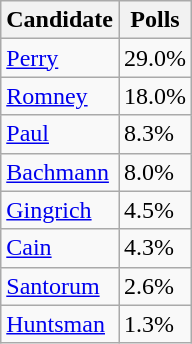<table class="wikitable sortable floatright">
<tr>
<th>Candidate</th>
<th>Polls</th>
</tr>
<tr>
<td><a href='#'>Perry</a></td>
<td>29.0%</td>
</tr>
<tr>
<td><a href='#'>Romney</a></td>
<td>18.0%</td>
</tr>
<tr>
<td><a href='#'>Paul</a></td>
<td>8.3%</td>
</tr>
<tr>
<td><a href='#'>Bachmann</a></td>
<td>8.0%</td>
</tr>
<tr>
<td><a href='#'>Gingrich</a></td>
<td>4.5%</td>
</tr>
<tr>
<td><a href='#'>Cain</a></td>
<td>4.3%</td>
</tr>
<tr>
<td><a href='#'>Santorum</a></td>
<td>2.6%</td>
</tr>
<tr>
<td><a href='#'>Huntsman</a></td>
<td>1.3%</td>
</tr>
</table>
